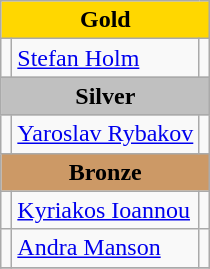<table class="wikitable">
<tr bgcolor=gold>
<td colspan=3 align=center><strong>Gold</strong></td>
</tr>
<tr>
<td></td>
<td><a href='#'>Stefan Holm</a></td>
<td></td>
</tr>
<tr bgcolor=silver>
<td colspan=3 align=center><strong>Silver</strong></td>
</tr>
<tr>
<td></td>
<td><a href='#'>Yaroslav Rybakov</a></td>
<td></td>
</tr>
<tr bgcolor=cc9966>
<td colspan=3 align=center><strong>Bronze</strong></td>
</tr>
<tr>
<td></td>
<td><a href='#'>Kyriakos Ioannou</a></td>
<td></td>
</tr>
<tr>
<td></td>
<td><a href='#'>Andra Manson</a></td>
<td></td>
</tr>
<tr>
</tr>
</table>
